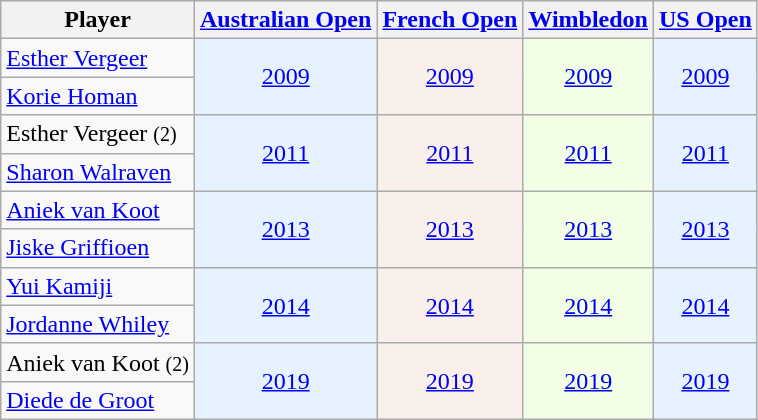<table class="wikitable sortable" style="text-align:center">
<tr>
<th>Player</th>
<th><a href='#'>Australian Open</a></th>
<th><a href='#'>French Open</a></th>
<th><a href='#'>Wimbledon</a></th>
<th><a href='#'>US Open</a></th>
</tr>
<tr>
<td style="text-align:left;"> <a href='#'>Esther Vergeer</a></td>
<td rowspan="2" style="background: #e6f2ff;"><a href='#'>2009</a></td>
<td rowspan="2" style="background: #f9f0eb;"><a href='#'>2009</a></td>
<td rowspan="2" style="background: #f2ffe6;"><a href='#'>2009</a></td>
<td rowspan="2" style="background: #e6f2ff;"><a href='#'>2009</a></td>
</tr>
<tr>
<td style="text-align:left;"> <a href='#'>Korie Homan</a></td>
</tr>
<tr>
<td style="text-align:left;"> Esther Vergeer <small>(2)</small></td>
<td rowspan="2" style="background: #e6f2ff;"><a href='#'>2011</a></td>
<td rowspan="2" style="background: #f9f0eb;"><a href='#'>2011</a></td>
<td rowspan="2" style="background: #f2ffe6;"><a href='#'>2011</a></td>
<td rowspan="2" style="background: #e6f2ff;"><a href='#'>2011</a></td>
</tr>
<tr>
<td style="text-align:left;"> <a href='#'>Sharon Walraven</a></td>
</tr>
<tr>
<td style="text-align:left;"> <a href='#'>Aniek van Koot</a></td>
<td rowspan="2" style="background: #e6f2ff;"><a href='#'>2013</a></td>
<td rowspan="2" style="background: #f9f0eb;"><a href='#'>2013</a></td>
<td rowspan="2" style="background: #f2ffe6;"><a href='#'>2013</a></td>
<td rowspan="2" style="background: #e6f2ff;"><a href='#'>2013</a></td>
</tr>
<tr>
<td style="text-align:left;"> <a href='#'>Jiske Griffioen</a></td>
</tr>
<tr>
<td style="text-align:left;"> <a href='#'>Yui Kamiji</a></td>
<td rowspan="2" style="background: #e6f2ff;"><a href='#'>2014</a></td>
<td rowspan="2" style="background: #f9f0eb;"><a href='#'>2014</a></td>
<td rowspan="2" style="background: #f2ffe6;"><a href='#'>2014</a></td>
<td rowspan="2" style="background: #e6f2ff;"><a href='#'>2014</a></td>
</tr>
<tr>
<td style="text-align:left;"> <a href='#'>Jordanne Whiley</a></td>
</tr>
<tr>
<td style="text-align:left;"> Aniek van Koot <small>(2)</small></td>
<td rowspan="2" style="background: #e6f2ff;"><a href='#'>2019</a></td>
<td rowspan="2" style="background: #f9f0eb;"><a href='#'>2019</a></td>
<td rowspan="2" style="background: #f2ffe6;"><a href='#'>2019</a></td>
<td rowspan="2" style="background: #e6f2ff;"><a href='#'>2019</a></td>
</tr>
<tr>
<td style="text-align:left;"> <a href='#'>Diede de Groot</a></td>
</tr>
</table>
